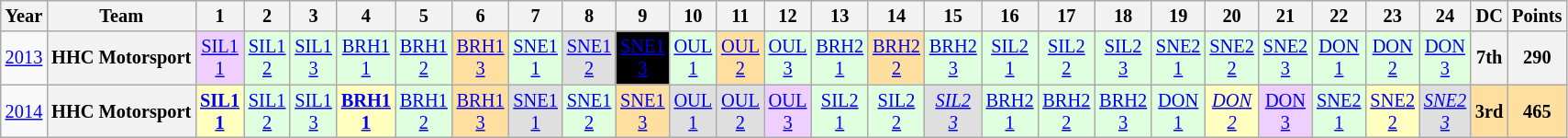<table class="wikitable" style="text-align:center; font-size:85%">
<tr>
<th>Year</th>
<th>Team</th>
<th>1</th>
<th>2</th>
<th>3</th>
<th>4</th>
<th>5</th>
<th>6</th>
<th>7</th>
<th>8</th>
<th>9</th>
<th>10</th>
<th>11</th>
<th>12</th>
<th>13</th>
<th>14</th>
<th>15</th>
<th>16</th>
<th>17</th>
<th>18</th>
<th>19</th>
<th>20</th>
<th>21</th>
<th>22</th>
<th>23</th>
<th>24</th>
<th>DC</th>
<th>Points</th>
</tr>
<tr>
<td><a href='#'>2013</a></td>
<th nowrap>HHC Motorsport</th>
<td style="background:#EFCFFF;"><a href='#'>SIL1<br>1</a><br></td>
<td style="background:#DFFFDF;"><a href='#'>SIL1<br>2</a><br></td>
<td style="background:#DFFFDF;"><a href='#'>SIL1<br>3</a><br></td>
<td style="background:#DFFFDF;"><a href='#'>BRH1<br>1</a><br></td>
<td style="background:#DFFFDF;"><a href='#'>BRH1<br>2</a><br></td>
<td style="background:#FFDF9F;"><a href='#'>BRH1<br>3</a><br></td>
<td style="background:#DFFFDF;"><a href='#'>SNE1<br>1</a><br></td>
<td style="background:#DFDFDF;"><a href='#'>SNE1<br>2</a><br></td>
<td style="background:#000000;color:white"><a href='#'><span>SNE1<br>3</span></a><br></td>
<td style="background:#DFFFDF;"><a href='#'>OUL<br>1</a><br></td>
<td style="background:#FFDF9F;"><a href='#'>OUL<br>2</a><br></td>
<td style="background:#DFFFDF;"><a href='#'>OUL<br>3</a><br></td>
<td style="background:#DFFFDF;"><a href='#'>BRH2<br>1</a><br></td>
<td style="background:#FFDF9F;"><a href='#'>BRH2<br>2</a><br></td>
<td style="background:#DFFFDF;"><a href='#'>BRH2<br>3</a><br></td>
<td style="background:#DFFFDF;"><a href='#'>SIL2<br>1</a><br></td>
<td style="background:#DFFFDF;"><a href='#'>SIL2<br>2</a><br></td>
<td style="background:#DFFFDF;"><a href='#'>SIL2<br>3</a><br></td>
<td style="background:#DFFFDF;"><a href='#'>SNE2<br>1</a><br></td>
<td style="background:#DFFFDF;"><a href='#'>SNE2<br>2</a><br></td>
<td style="background:#DFFFDF;"><a href='#'>SNE2<br>3</a><br></td>
<td style="background:#DFFFDF;"><a href='#'>DON<br>1</a><br></td>
<td style="background:#DFFFDF;"><a href='#'>DON<br>2</a><br></td>
<td style="background:#DFFFDF;"><a href='#'>DON<br>3</a><br></td>
<th>7th</th>
<th>290</th>
</tr>
<tr>
<td><a href='#'>2014</a></td>
<th nowrap>HHC Motorsport</th>
<td style="background:#FFFFBF;"><strong><a href='#'>SIL1<br>1</a></strong><br></td>
<td style="background:#DFFFDF;"><a href='#'>SIL1<br>2</a><br></td>
<td style="background:#DFFFDF;"><a href='#'>SIL1<br>3</a><br></td>
<td style="background:#FFFFBF;"><strong><a href='#'>BRH1<br>1</a></strong><br></td>
<td style="background:#DFFFDF;"><a href='#'>BRH1<br>2</a><br></td>
<td style="background:#FFDF9F;"><a href='#'>BRH1<br>3</a><br></td>
<td style="background:#DFDFDF;"><a href='#'>SNE1<br>1</a><br></td>
<td style="background:#DFFFDF;"><a href='#'>SNE1<br>2</a><br></td>
<td style="background:#FFDF9F;"><a href='#'>SNE1<br>3</a><br></td>
<td style="background:#DFDFDF;"><a href='#'>OUL<br>1</a><br></td>
<td style="background:#DFDFDF;"><a href='#'>OUL<br>2</a><br></td>
<td style="background:#EFCFFF;"><a href='#'>OUL<br>3</a><br></td>
<td style="background:#DFFFDF;"><a href='#'>SIL2<br>1</a><br></td>
<td style="background:#DFFFDF;"><a href='#'>SIL2<br>2</a><br></td>
<td style="background:#DFDFDF;"><em><a href='#'>SIL2<br>3</a></em><br></td>
<td style="background:#DFFFDF;"><a href='#'>BRH2<br>1</a><br></td>
<td style="background:#DFFFDF;"><a href='#'>BRH2<br>2</a><br></td>
<td style="background:#DFFFDF;"><a href='#'>BRH2<br>3</a><br></td>
<td style="background:#DFFFDF;"><a href='#'>DON<br>1</a><br></td>
<td style="background:#FFFFBF;"><em><a href='#'>DON<br>2</a></em><br></td>
<td style="background:#EFCFFF;"><a href='#'>DON<br>3</a><br></td>
<td style="background:#DFFFDF;"><a href='#'>SNE2<br>1</a><br></td>
<td style="background:#FFFFBF;"><a href='#'>SNE2<br>2</a><br></td>
<td style="background:#DFDFDF;"><em><a href='#'>SNE2<br>3</a></em><br></td>
<th style="background:#FFDF9F;">3rd</th>
<th style="background:#FFDF9F;">465</th>
</tr>
</table>
